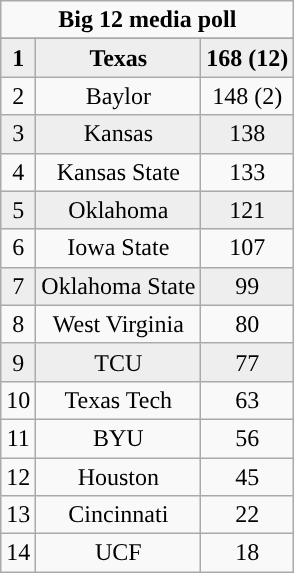<table class="wikitable" style="display: inline-table;">
<tr>
<td align="center" Colspan="3"><strong>Big 12 media poll</strong></td>
</tr>
<tr align="center">
</tr>
<tr align="center" style="background:#eeeeee;">
<td><strong>1</strong></td>
<td><strong>Texas</strong></td>
<td><strong>168 (12)</strong></td>
</tr>
<tr align="center">
<td>2</td>
<td>Baylor</td>
<td>148 (2)</td>
</tr>
<tr align="center" style="background:#eeeeee;">
<td>3</td>
<td>Kansas</td>
<td>138</td>
</tr>
<tr align="center">
<td>4</td>
<td>Kansas State</td>
<td>133</td>
</tr>
<tr align="center" style="background:#eeeeee;">
<td>5</td>
<td>Oklahoma</td>
<td>121</td>
</tr>
<tr align="center">
<td>6</td>
<td>Iowa State</td>
<td>107</td>
</tr>
<tr align="center" style="background:#eeeeee;">
<td>7</td>
<td>Oklahoma State</td>
<td>99</td>
</tr>
<tr align="center">
<td>8</td>
<td>West Virginia</td>
<td>80</td>
</tr>
<tr align="center" style="background:#eeeeee;">
<td>9</td>
<td>TCU</td>
<td>77</td>
</tr>
<tr align="center">
<td>10</td>
<td>Texas Tech</td>
<td>63</td>
</tr>
<tr align="center">
<td>11</td>
<td>BYU</td>
<td>56</td>
</tr>
<tr align="center">
<td>12</td>
<td>Houston</td>
<td>45</td>
</tr>
<tr align="center">
<td>13</td>
<td>Cincinnati</td>
<td>22</td>
</tr>
<tr align="center">
<td>14</td>
<td>UCF</td>
<td>18</td>
</tr>
</table>
